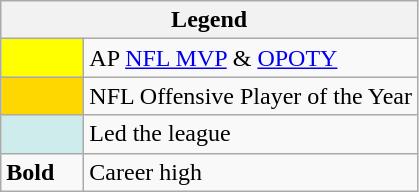<table class="wikitable">
<tr>
<th colspan="2">Legend</th>
</tr>
<tr>
<td style="background:#ffff00; width:3em;"></td>
<td>AP <a href='#'>NFL MVP</a> & <a href='#'>OPOTY</a></td>
</tr>
<tr>
<td style="background:#ffd700; width:3em;"></td>
<td>NFL Offensive Player of the Year</td>
</tr>
<tr>
<td style="background:#cfecec; width:3em;"></td>
<td>Led the league</td>
</tr>
<tr>
<td><strong>Bold</strong></td>
<td>Career high</td>
</tr>
</table>
